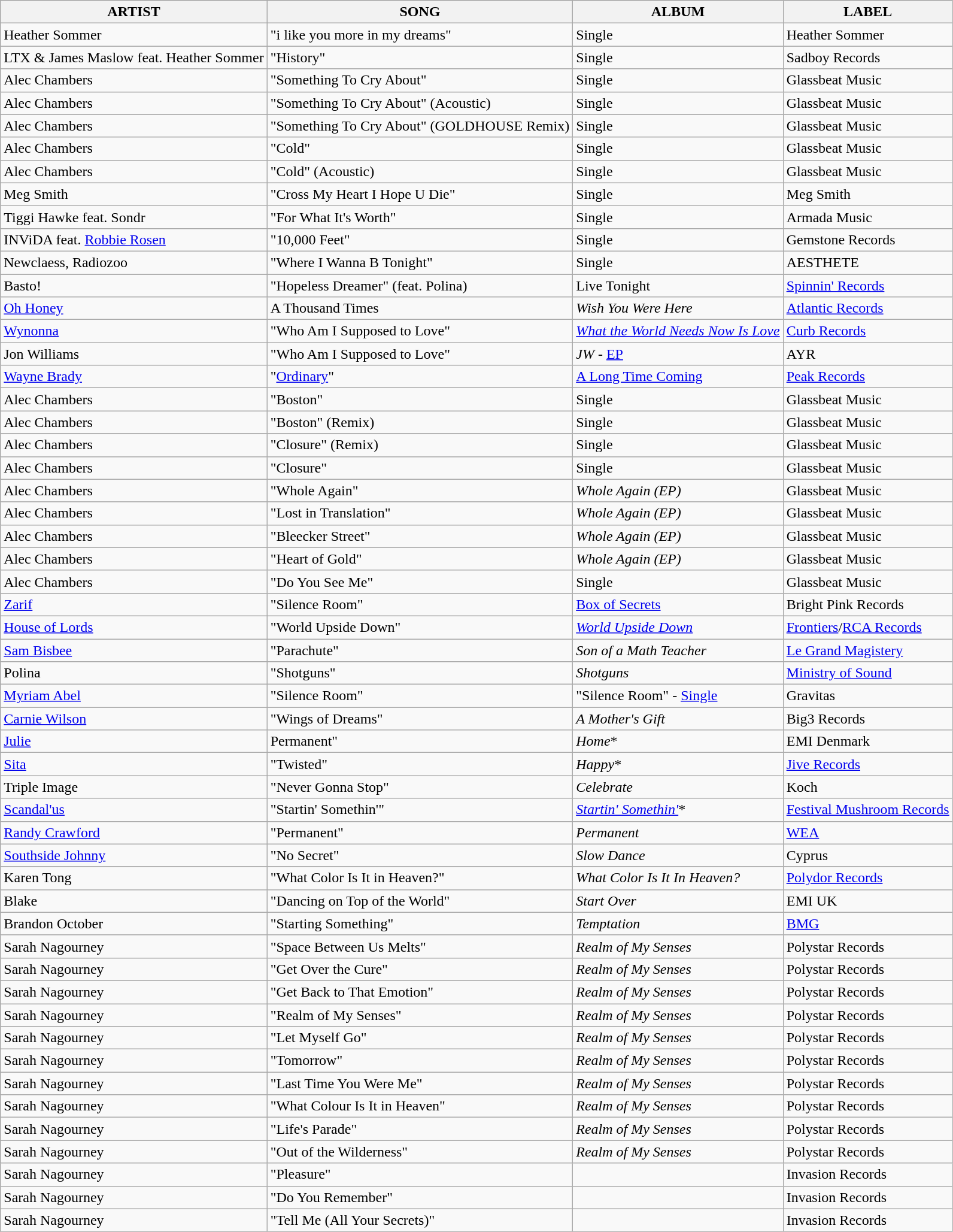<table class="wikitable">
<tr>
<th><strong>ARTIST</strong></th>
<th><strong>SONG</strong></th>
<th><strong>ALBUM</strong></th>
<th><strong>LABEL</strong></th>
</tr>
<tr>
<td>Heather Sommer</td>
<td>"i like you more in my dreams"</td>
<td>Single</td>
<td>Heather Sommer</td>
</tr>
<tr>
<td>LTX & James Maslow feat. Heather Sommer</td>
<td>"History"</td>
<td>Single</td>
<td>Sadboy Records</td>
</tr>
<tr>
<td>Alec Chambers</td>
<td>"Something To Cry About"</td>
<td>Single</td>
<td>Glassbeat Music</td>
</tr>
<tr>
<td>Alec Chambers</td>
<td>"Something To Cry About" (Acoustic)</td>
<td>Single</td>
<td>Glassbeat Music</td>
</tr>
<tr>
<td>Alec Chambers</td>
<td>"Something To Cry About" (GOLDHOUSE Remix)</td>
<td>Single</td>
<td>Glassbeat Music</td>
</tr>
<tr>
<td>Alec Chambers</td>
<td>"Cold"</td>
<td>Single</td>
<td>Glassbeat Music</td>
</tr>
<tr>
<td>Alec Chambers</td>
<td>"Cold" (Acoustic)</td>
<td>Single</td>
<td>Glassbeat Music</td>
</tr>
<tr>
<td>Meg Smith</td>
<td>"Cross My Heart I Hope U Die"</td>
<td>Single</td>
<td>Meg Smith</td>
</tr>
<tr>
<td>Tiggi Hawke feat. Sondr</td>
<td>"For What It's Worth"</td>
<td>Single</td>
<td>Armada Music</td>
</tr>
<tr>
<td>INViDA feat. <a href='#'>Robbie Rosen</a></td>
<td>"10,000 Feet"</td>
<td>Single</td>
<td>Gemstone Records</td>
</tr>
<tr>
<td>Newclaess, Radiozoo</td>
<td>"Where I Wanna B Tonight"</td>
<td>Single</td>
<td>AESTHETE</td>
</tr>
<tr>
<td>Basto!</td>
<td>"Hopeless Dreamer" (feat. Polina)</td>
<td>Live Tonight</td>
<td><a href='#'>Spinnin' Records</a></td>
</tr>
<tr>
<td><a href='#'>Oh Honey</a></td>
<td>A Thousand Times</td>
<td><em>Wish You Were Here</em></td>
<td><a href='#'>Atlantic Records</a></td>
</tr>
<tr>
<td><a href='#'>Wynonna</a></td>
<td>"Who Am I Supposed to Love"</td>
<td><em><a href='#'>What the World Needs Now Is Love</a></em></td>
<td><a href='#'>Curb Records</a></td>
</tr>
<tr>
<td>Jon Williams</td>
<td>"Who Am I Supposed to Love"</td>
<td><em>JW</em> - <a href='#'>EP</a></td>
<td>AYR</td>
</tr>
<tr>
<td><a href='#'>Wayne Brady</a></td>
<td>"<a href='#'>Ordinary</a>"</td>
<td><a href='#'>A Long Time Coming</a></td>
<td><a href='#'>Peak Records</a></td>
</tr>
<tr>
<td>Alec Chambers</td>
<td>"Boston"</td>
<td>Single</td>
<td>Glassbeat Music</td>
</tr>
<tr>
<td>Alec Chambers</td>
<td>"Boston" (Remix)</td>
<td>Single</td>
<td>Glassbeat Music</td>
</tr>
<tr>
<td>Alec Chambers</td>
<td>"Closure" (Remix)</td>
<td>Single</td>
<td>Glassbeat Music</td>
</tr>
<tr>
<td>Alec Chambers</td>
<td>"Closure"</td>
<td>Single</td>
<td>Glassbeat Music</td>
</tr>
<tr>
<td>Alec Chambers</td>
<td>"Whole Again"</td>
<td><em>Whole Again (EP)</em></td>
<td>Glassbeat Music</td>
</tr>
<tr>
<td>Alec Chambers</td>
<td>"Lost in Translation"</td>
<td><em>Whole Again (EP)</em></td>
<td>Glassbeat Music</td>
</tr>
<tr>
<td>Alec Chambers</td>
<td>"Bleecker Street"</td>
<td><em>Whole Again (EP)</em></td>
<td>Glassbeat Music</td>
</tr>
<tr>
<td>Alec Chambers</td>
<td>"Heart of Gold"</td>
<td><em>Whole Again (EP)</em></td>
<td>Glassbeat Music</td>
</tr>
<tr>
<td>Alec Chambers</td>
<td>"Do You See Me"</td>
<td>Single</td>
<td>Glassbeat Music</td>
</tr>
<tr>
<td><a href='#'>Zarif</a></td>
<td>"Silence Room"</td>
<td><a href='#'>Box of Secrets</a></td>
<td>Bright Pink Records</td>
</tr>
<tr>
<td><a href='#'>House of Lords</a></td>
<td>"World Upside Down"</td>
<td><em><a href='#'>World Upside Down</a></em></td>
<td><a href='#'>Frontiers</a>/<a href='#'>RCA Records</a></td>
</tr>
<tr>
<td><a href='#'>Sam Bisbee</a></td>
<td>"Parachute"</td>
<td><em>Son of a Math Teacher</em></td>
<td><a href='#'>Le Grand Magistery</a></td>
</tr>
<tr>
<td>Polina</td>
<td>"Shotguns"</td>
<td><em>Shotguns</em></td>
<td><a href='#'>Ministry of Sound</a></td>
</tr>
<tr>
<td><a href='#'>Myriam Abel</a></td>
<td>"Silence Room"</td>
<td>"Silence Room" - <a href='#'>Single</a></td>
<td>Gravitas</td>
</tr>
<tr>
<td><a href='#'>Carnie Wilson</a></td>
<td>"Wings of Dreams"</td>
<td><em>A Mother's Gift</em></td>
<td>Big3 Records</td>
</tr>
<tr>
<td><a href='#'>Julie</a></td>
<td>Permanent"</td>
<td><em>Home</em>*</td>
<td>EMI Denmark</td>
</tr>
<tr>
<td><a href='#'>Sita</a></td>
<td>"Twisted"</td>
<td><em>Happy</em>*</td>
<td><a href='#'>Jive Records</a></td>
</tr>
<tr>
<td>Triple Image</td>
<td>"Never Gonna Stop"</td>
<td><em>Celebrate</em></td>
<td>Koch</td>
</tr>
<tr>
<td><a href='#'>Scandal'us</a></td>
<td>"Startin' Somethin'"</td>
<td><em><a href='#'>Startin' Somethin'</a></em>*</td>
<td><a href='#'>Festival Mushroom Records</a></td>
</tr>
<tr>
<td><a href='#'>Randy Crawford</a></td>
<td>"Permanent"</td>
<td><em>Permanent</em></td>
<td><a href='#'>WEA</a></td>
</tr>
<tr>
<td><a href='#'>Southside Johnny</a></td>
<td>"No Secret"</td>
<td><em>Slow Dance</em></td>
<td>Cyprus</td>
</tr>
<tr>
<td>Karen Tong</td>
<td>"What Color Is It in Heaven?"</td>
<td><em>What Color Is It In Heaven?</em></td>
<td><a href='#'>Polydor Records</a></td>
</tr>
<tr>
<td>Blake</td>
<td>"Dancing on Top of the World"</td>
<td><em>Start Over</em></td>
<td>EMI UK</td>
</tr>
<tr>
<td>Brandon October</td>
<td>"Starting Something"</td>
<td><em>Temptation</em></td>
<td><a href='#'>BMG</a></td>
</tr>
<tr>
<td>Sarah Nagourney</td>
<td>"Space Between Us Melts"</td>
<td><em>Realm of My Senses</em></td>
<td>Polystar Records</td>
</tr>
<tr>
<td>Sarah Nagourney</td>
<td>"Get Over the Cure"</td>
<td><em>Realm of My Senses</em></td>
<td>Polystar Records</td>
</tr>
<tr>
<td>Sarah Nagourney</td>
<td>"Get Back to That Emotion"</td>
<td><em>Realm of My Senses</em></td>
<td>Polystar Records</td>
</tr>
<tr>
<td>Sarah Nagourney</td>
<td>"Realm of My Senses"</td>
<td><em>Realm of My Senses</em></td>
<td>Polystar Records</td>
</tr>
<tr>
<td>Sarah Nagourney</td>
<td>"Let Myself Go"</td>
<td><em>Realm of My Senses</em></td>
<td>Polystar Records</td>
</tr>
<tr>
<td>Sarah Nagourney</td>
<td>"Tomorrow"</td>
<td><em>Realm of My Senses</em></td>
<td>Polystar Records</td>
</tr>
<tr>
<td>Sarah Nagourney</td>
<td>"Last Time You Were Me"</td>
<td><em>Realm of My Senses</em></td>
<td>Polystar Records</td>
</tr>
<tr>
<td>Sarah Nagourney</td>
<td>"What Colour Is It in Heaven"</td>
<td><em>Realm of My Senses</em></td>
<td>Polystar Records</td>
</tr>
<tr>
<td>Sarah Nagourney</td>
<td>"Life's Parade"</td>
<td><em>Realm of My Senses</em></td>
<td>Polystar Records</td>
</tr>
<tr>
<td>Sarah Nagourney</td>
<td>"Out of the Wilderness"</td>
<td><em>Realm of My Senses</em></td>
<td>Polystar Records</td>
</tr>
<tr>
<td>Sarah Nagourney</td>
<td>"Pleasure"</td>
<td></td>
<td>Invasion Records</td>
</tr>
<tr>
<td>Sarah Nagourney</td>
<td>"Do You Remember"</td>
<td></td>
<td>Invasion Records</td>
</tr>
<tr>
<td>Sarah Nagourney</td>
<td>"Tell Me (All Your Secrets)"</td>
<td></td>
<td>Invasion Records</td>
</tr>
</table>
